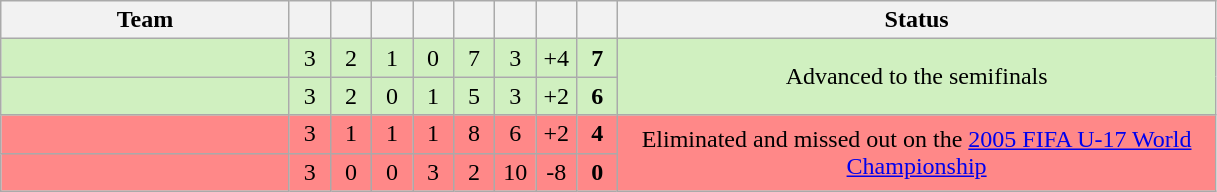<table width="100%" cellspacing="0" cellpadding="0">
<tr>
<td width="60%"><br><table class="wikitable" style="text-align: center;">
<tr>
<th width=185>Team</th>
<th width=20></th>
<th width=20></th>
<th width=20></th>
<th width=20></th>
<th width=20></th>
<th width=20></th>
<th width=20></th>
<th width=20></th>
<th width=391>Status</th>
</tr>
<tr bgcolor="#D0F0C0">
<td align="left"></td>
<td>3</td>
<td>2</td>
<td>1</td>
<td>0</td>
<td>7</td>
<td>3</td>
<td>+4</td>
<td><strong>7</strong></td>
<td rowspan=2>Advanced to the semifinals</td>
</tr>
<tr bgcolor="#D0F0C0">
<td align="left"></td>
<td>3</td>
<td>2</td>
<td>0</td>
<td>1</td>
<td>5</td>
<td>3</td>
<td>+2</td>
<td><strong>6</strong></td>
</tr>
<tr bgcolor=#FF8888>
<td align="left"></td>
<td>3</td>
<td>1</td>
<td>1</td>
<td>1</td>
<td>8</td>
<td>6</td>
<td>+2</td>
<td><strong>4</strong></td>
<td rowspan=2>Eliminated and missed out on the <a href='#'>2005 FIFA U-17 World Championship</a></td>
</tr>
<tr bgcolor=#FF8888>
<td align="left"></td>
<td>3</td>
<td>0</td>
<td>0</td>
<td>3</td>
<td>2</td>
<td>10</td>
<td>-8</td>
<td><strong>0</strong></td>
</tr>
</table>
</td>
</tr>
</table>
